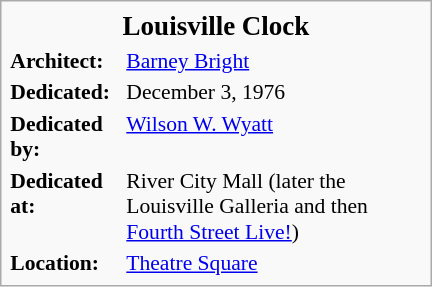<table class="infobox" style="width: 20em; text-align: left; font-size: 90%;">
<tr>
<td colspan="2" style="text-align:center; font-size: large;"><strong>Louisville Clock</strong><br></td>
</tr>
<tr>
<th>Architect:</th>
<td><a href='#'>Barney Bright</a></td>
</tr>
<tr>
<th>Dedicated:</th>
<td>December 3, 1976</td>
</tr>
<tr>
<th>Dedicated by:</th>
<td><a href='#'>Wilson W. Wyatt</a></td>
</tr>
<tr>
<th>Dedicated at:</th>
<td>River City Mall (later the Louisville Galleria and then <a href='#'>Fourth Street Live!</a>)</td>
</tr>
<tr>
<th>Location:</th>
<td><a href='#'>Theatre Square</a></td>
</tr>
</table>
